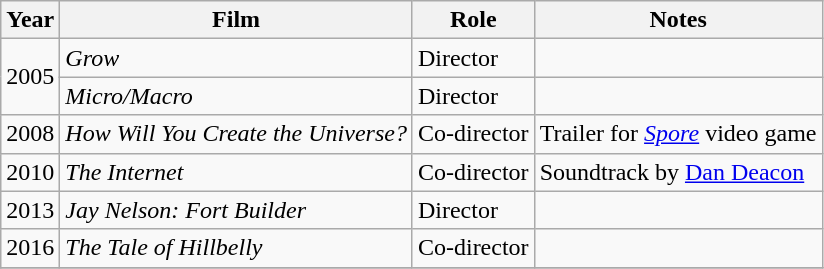<table class="wikitable">
<tr>
<th>Year</th>
<th>Film</th>
<th>Role</th>
<th>Notes</th>
</tr>
<tr>
<td rowspan=2>2005</td>
<td><em>Grow</em></td>
<td>Director</td>
<td></td>
</tr>
<tr>
<td><em>Micro/Macro</em></td>
<td>Director</td>
<td></td>
</tr>
<tr>
<td>2008</td>
<td><em>How Will You Create the Universe?</em></td>
<td>Co-director</td>
<td>Trailer for <em><a href='#'>Spore</a></em> video game</td>
</tr>
<tr>
<td>2010</td>
<td><em>The Internet</em></td>
<td>Co-director</td>
<td>Soundtrack by <a href='#'>Dan Deacon</a></td>
</tr>
<tr>
<td>2013</td>
<td><em>Jay Nelson: Fort Builder</em></td>
<td>Director</td>
<td></td>
</tr>
<tr>
<td>2016</td>
<td><em>The Tale of Hillbelly</em></td>
<td>Co-director</td>
<td></td>
</tr>
<tr>
</tr>
</table>
